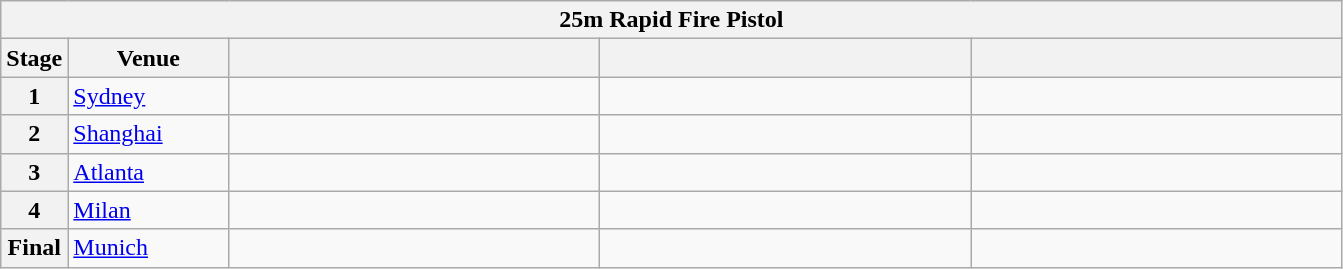<table class="wikitable">
<tr>
<th colspan="5">25m Rapid Fire Pistol</th>
</tr>
<tr>
<th>Stage</th>
<th width=100>Venue</th>
<th width=240></th>
<th width=240></th>
<th width=240></th>
</tr>
<tr>
<th>1</th>
<td> <a href='#'>Sydney</a></td>
<td></td>
<td></td>
<td></td>
</tr>
<tr>
<th>2</th>
<td> <a href='#'>Shanghai</a></td>
<td></td>
<td></td>
<td></td>
</tr>
<tr>
<th>3</th>
<td> <a href='#'>Atlanta</a></td>
<td></td>
<td></td>
<td></td>
</tr>
<tr>
<th>4</th>
<td> <a href='#'>Milan</a></td>
<td></td>
<td></td>
<td></td>
</tr>
<tr>
<th>Final</th>
<td> <a href='#'>Munich</a></td>
<td></td>
<td></td>
<td></td>
</tr>
</table>
